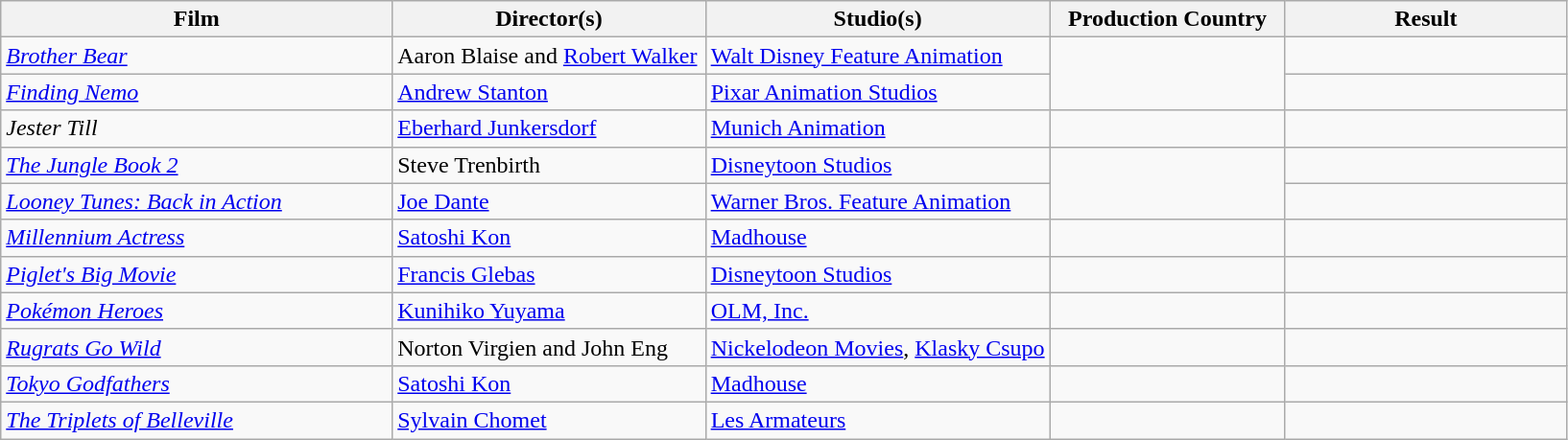<table class="wikitable">
<tr>
<th scope="col" style="width:25%;">Film</th>
<th scope="col" style="width:20%;">Director(s)</th>
<th scope="col" style="width:22%;">Studio(s)</th>
<th scope="col" style="width:15%;">Production Country</th>
<th scope="col">Result</th>
</tr>
<tr>
<td><em><a href='#'>Brother Bear</a></em></td>
<td>Aaron Blaise and <a href='#'>Robert Walker</a></td>
<td><a href='#'>Walt Disney Feature Animation</a></td>
<td rowspan="2"></td>
<td></td>
</tr>
<tr>
<td><em><a href='#'>Finding Nemo</a></em></td>
<td><a href='#'>Andrew Stanton</a></td>
<td><a href='#'>Pixar Animation Studios</a></td>
<td></td>
</tr>
<tr>
<td><em>Jester Till</em></td>
<td><a href='#'>Eberhard Junkersdorf</a></td>
<td><a href='#'>Munich Animation</a></td>
<td></td>
<td></td>
</tr>
<tr>
<td><em><a href='#'>The Jungle Book 2</a></em></td>
<td>Steve Trenbirth</td>
<td><a href='#'>Disneytoon Studios</a></td>
<td rowspan="2"></td>
<td></td>
</tr>
<tr>
<td><em><a href='#'>Looney Tunes: Back in Action</a></em></td>
<td><a href='#'>Joe Dante</a></td>
<td><a href='#'>Warner Bros. Feature Animation</a></td>
<td></td>
</tr>
<tr>
<td><em><a href='#'>Millennium Actress</a></em></td>
<td><a href='#'>Satoshi Kon</a></td>
<td><a href='#'>Madhouse</a></td>
<td></td>
<td></td>
</tr>
<tr>
<td><em><a href='#'>Piglet's Big Movie</a></em></td>
<td><a href='#'>Francis Glebas</a></td>
<td><a href='#'>Disneytoon Studios</a></td>
<td></td>
<td></td>
</tr>
<tr>
<td><em><a href='#'>Pokémon Heroes</a></em></td>
<td><a href='#'>Kunihiko Yuyama</a></td>
<td><a href='#'>OLM, Inc.</a></td>
<td></td>
<td></td>
</tr>
<tr>
<td><em><a href='#'>Rugrats Go Wild</a></em></td>
<td>Norton Virgien and John Eng</td>
<td><a href='#'>Nickelodeon Movies</a>, <a href='#'>Klasky Csupo</a></td>
<td></td>
<td></td>
</tr>
<tr>
<td><em><a href='#'>Tokyo Godfathers</a></em></td>
<td><a href='#'>Satoshi Kon</a></td>
<td><a href='#'>Madhouse</a></td>
<td></td>
<td></td>
</tr>
<tr>
<td><em><a href='#'>The Triplets of Belleville</a></em></td>
<td><a href='#'>Sylvain Chomet</a></td>
<td><a href='#'>Les Armateurs</a></td>
<td></td>
<td></td>
</tr>
</table>
